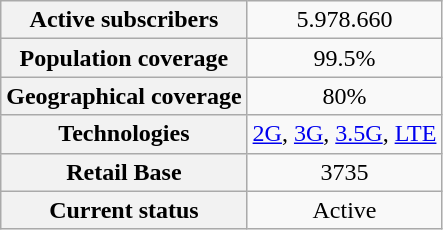<table class="wikitable" style="text-align: center;">
<tr>
<td style="background-color: #F2F2F2;"><strong>Active subscribers</strong></td>
<td>5.978.660</td>
</tr>
<tr>
<td style="background-color: #F2F2F2;"><strong>Population coverage</strong></td>
<td>99.5%</td>
</tr>
<tr>
<td style="background-color: #F2F2F2;"><strong>Geographical coverage</strong></td>
<td>80%</td>
</tr>
<tr>
<td style="background-color: #F2F2F2;"><strong>Technologies</strong></td>
<td><a href='#'>2G</a>, <a href='#'>3G</a>, <a href='#'>3.5G</a>, <a href='#'>LTE</a></td>
</tr>
<tr>
<td style="background-color: #F2F2F2;"><strong>Retail Base</strong></td>
<td>3735</td>
</tr>
<tr>
<td style="background-color: #F2F2F2;"><strong>Current status</strong></td>
<td>Active</td>
</tr>
</table>
